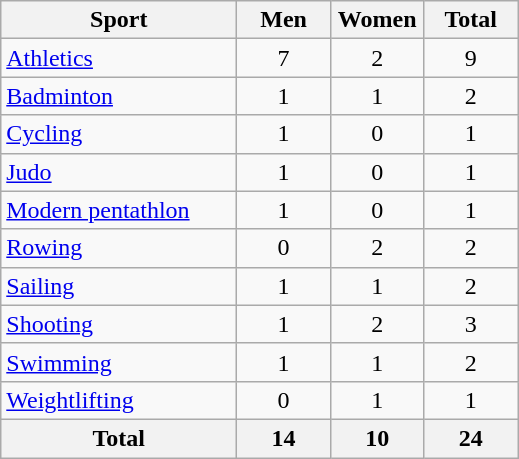<table class="wikitable sortable" style="text-align:center;">
<tr>
<th width=150>Sport</th>
<th width=55>Men</th>
<th width=55>Women</th>
<th width=55>Total</th>
</tr>
<tr>
<td align=left><a href='#'>Athletics</a></td>
<td>7</td>
<td>2</td>
<td>9</td>
</tr>
<tr>
<td align=left><a href='#'>Badminton</a></td>
<td>1</td>
<td>1</td>
<td>2</td>
</tr>
<tr>
<td align=left><a href='#'>Cycling</a></td>
<td>1</td>
<td>0</td>
<td>1</td>
</tr>
<tr>
<td align=left><a href='#'>Judo</a></td>
<td>1</td>
<td>0</td>
<td>1</td>
</tr>
<tr>
<td align=left><a href='#'>Modern pentathlon</a></td>
<td>1</td>
<td>0</td>
<td>1</td>
</tr>
<tr>
<td align=left><a href='#'>Rowing</a></td>
<td>0</td>
<td>2</td>
<td>2</td>
</tr>
<tr>
<td align=left><a href='#'>Sailing</a></td>
<td>1</td>
<td>1</td>
<td>2</td>
</tr>
<tr>
<td align=left><a href='#'>Shooting</a></td>
<td>1</td>
<td>2</td>
<td>3</td>
</tr>
<tr>
<td align=left><a href='#'>Swimming</a></td>
<td>1</td>
<td>1</td>
<td>2</td>
</tr>
<tr>
<td align=left><a href='#'>Weightlifting</a></td>
<td>0</td>
<td>1</td>
<td>1</td>
</tr>
<tr>
<th>Total</th>
<th>14</th>
<th>10</th>
<th>24</th>
</tr>
</table>
